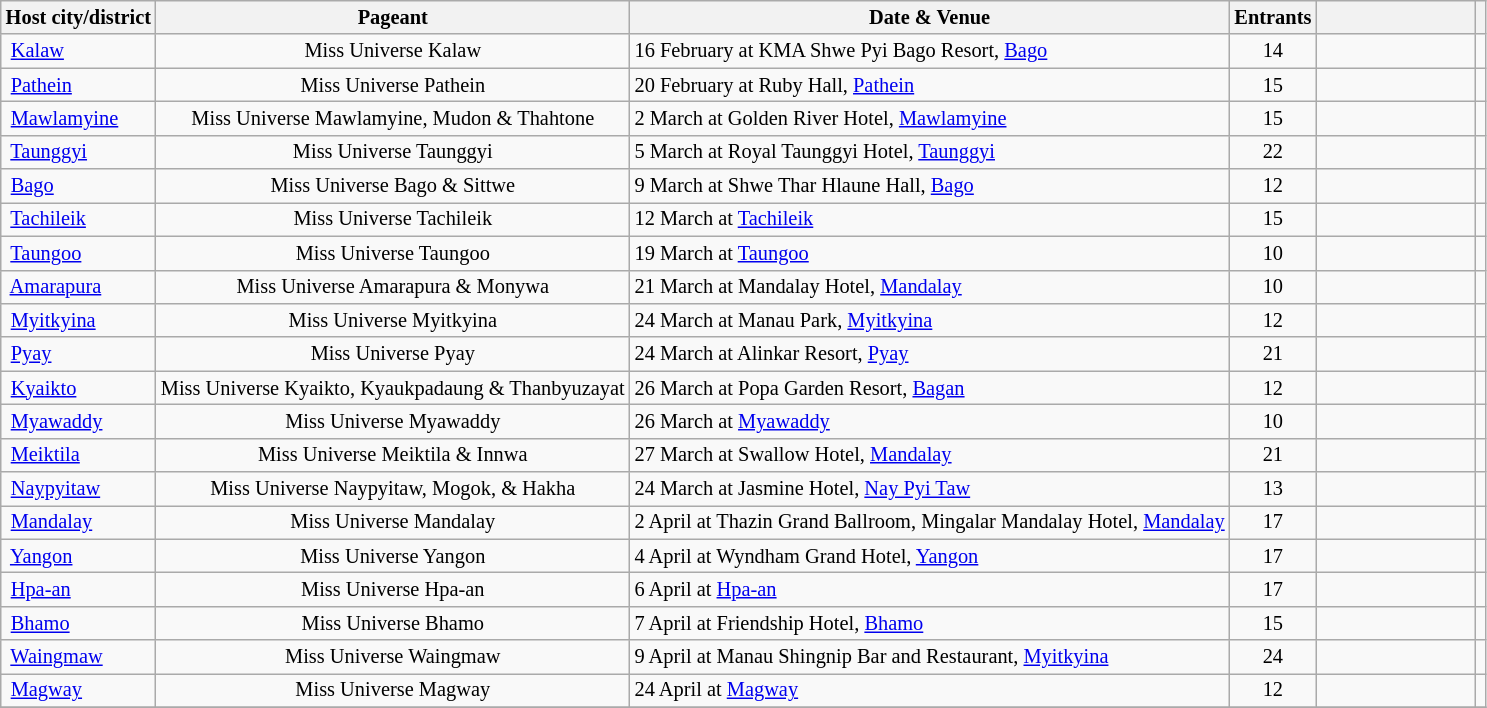<table class="wikitable sortable static-row-numbers static-row-header-text" style="font-size: 85%;">
<tr>
<th class="unsortable">Host city/district</th>
<th class="unsortable">Pageant</th>
<th class="unsortable">Date & Venue</th>
<th class="unsortable">Entrants</th>
<th class="unsortable" width=100px></th>
<th class="unsortable"></th>
</tr>
<tr>
<td> <a href='#'>Kalaw</a></td>
<td align=center>Miss Universe Kalaw</td>
<td>16 February at KMA Shwe Pyi Bago Resort, <a href='#'>Bago</a></td>
<td align=center>14</td>
<td></td>
<td align=center></td>
</tr>
<tr>
<td> <a href='#'>Pathein</a></td>
<td align=center>Miss Universe Pathein</td>
<td>20 February at Ruby Hall, <a href='#'>Pathein</a></td>
<td align=center>15</td>
<td></td>
<td align=center></td>
</tr>
<tr>
<td> <a href='#'>Mawlamyine</a></td>
<td align=center>Miss Universe Mawlamyine, Mudon & Thahtone</td>
<td>2 March at Golden River Hotel, <a href='#'>Mawlamyine</a></td>
<td align=center>15</td>
<td></td>
<td align=center></td>
</tr>
<tr>
<td> <a href='#'>Taunggyi</a></td>
<td align=center>Miss Universe Taunggyi</td>
<td>5 March at Royal Taunggyi Hotel, <a href='#'>Taunggyi</a></td>
<td align=center>22</td>
<td></td>
<td align=center></td>
</tr>
<tr>
<td> <a href='#'>Bago</a></td>
<td align=center>Miss Universe Bago & Sittwe</td>
<td>9 March at Shwe Thar Hlaune Hall, <a href='#'>Bago</a></td>
<td align=center>12</td>
<td></td>
<td align=center></td>
</tr>
<tr>
<td> <a href='#'>Tachileik</a></td>
<td align=center>Miss Universe Tachileik</td>
<td>12 March at <a href='#'>Tachileik</a></td>
<td align=center>15</td>
<td></td>
<td align=center></td>
</tr>
<tr>
<td> <a href='#'>Taungoo</a></td>
<td align=center>Miss Universe Taungoo</td>
<td>19 March at <a href='#'>Taungoo</a></td>
<td align=center>10</td>
<td></td>
<td align=center></td>
</tr>
<tr>
<td> <a href='#'>Amarapura</a></td>
<td align=center>Miss Universe Amarapura & Monywa</td>
<td>21 March at Mandalay Hotel, <a href='#'>Mandalay</a></td>
<td align=center>10</td>
<td></td>
<td align=center></td>
</tr>
<tr>
<td> <a href='#'>Myitkyina</a></td>
<td align=center>Miss Universe Myitkyina</td>
<td>24 March at Manau Park, <a href='#'>Myitkyina</a></td>
<td align=center>12</td>
<td></td>
<td align=center></td>
</tr>
<tr>
<td> <a href='#'>Pyay</a></td>
<td align=center>Miss Universe Pyay</td>
<td>24 March at Alinkar Resort, <a href='#'>Pyay</a></td>
<td align=center>21</td>
<td></td>
<td align=center></td>
</tr>
<tr>
<td> <a href='#'>Kyaikto</a></td>
<td align=center>Miss Universe Kyaikto, Kyaukpadaung & Thanbyuzayat</td>
<td>26 March at Popa Garden Resort, <a href='#'>Bagan</a></td>
<td align=center>12</td>
<td></td>
<td align=center></td>
</tr>
<tr>
<td> <a href='#'>Myawaddy</a></td>
<td align=center>Miss Universe Myawaddy</td>
<td>26 March at <a href='#'>Myawaddy</a></td>
<td align=center>10</td>
<td></td>
<td align=center></td>
</tr>
<tr>
<td> <a href='#'>Meiktila</a></td>
<td align=center>Miss Universe Meiktila & Innwa</td>
<td>27 March at Swallow Hotel, <a href='#'>Mandalay</a></td>
<td align=center>21</td>
<td></td>
<td align=center></td>
</tr>
<tr>
<td> <a href='#'>Naypyitaw</a></td>
<td align=center>Miss Universe Naypyitaw, Mogok, & Hakha</td>
<td>24 March at Jasmine Hotel, <a href='#'>Nay Pyi Taw</a></td>
<td align=center>13</td>
<td></td>
<td align=center></td>
</tr>
<tr>
<td> <a href='#'>Mandalay</a></td>
<td align=center>Miss Universe Mandalay</td>
<td>2 April at Thazin Grand Ballroom, Mingalar Mandalay Hotel, <a href='#'>Mandalay</a></td>
<td align=center>17</td>
<td></td>
<td align=center></td>
</tr>
<tr>
<td> <a href='#'>Yangon</a></td>
<td align=center>Miss Universe Yangon</td>
<td>4 April at Wyndham Grand Hotel, <a href='#'>Yangon</a></td>
<td align=center>17</td>
<td></td>
<td align=center></td>
</tr>
<tr>
<td> <a href='#'>Hpa-an</a></td>
<td align=center>Miss Universe Hpa-an</td>
<td>6 April at <a href='#'>Hpa-an</a></td>
<td align=center>17</td>
<td></td>
<td align=center></td>
</tr>
<tr>
<td> <a href='#'>Bhamo</a></td>
<td align=center>Miss Universe Bhamo</td>
<td>7 April at Friendship Hotel, <a href='#'>Bhamo</a></td>
<td align=center>15</td>
<td></td>
<td align=center></td>
</tr>
<tr>
<td> <a href='#'>Waingmaw</a></td>
<td align=center>Miss Universe Waingmaw</td>
<td>9 April at Manau Shingnip Bar and Restaurant, <a href='#'>Myitkyina</a></td>
<td align=center>24</td>
<td></td>
<td align=center></td>
</tr>
<tr>
<td> <a href='#'>Magway</a></td>
<td align=center>Miss Universe Magway</td>
<td>24 April at <a href='#'>Magway</a></td>
<td align=center>12</td>
<td></td>
<td align=center></td>
</tr>
<tr>
</tr>
</table>
